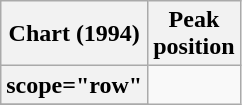<table class="wikitable sortable plainrowheaders" style="text-align:center">
<tr>
<th scope="col">Chart (1994)</th>
<th scope="col">Peak<br>position</th>
</tr>
<tr>
<th>scope="row"</th>
</tr>
<tr>
</tr>
</table>
